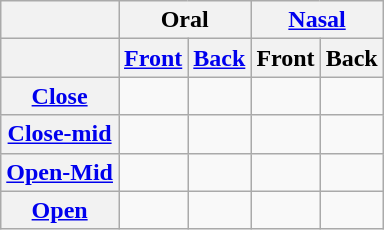<table class="wikitable" style="text-align:center">
<tr>
<th></th>
<th colspan="2">Oral</th>
<th colspan="2"><a href='#'>Nasal</a></th>
</tr>
<tr>
<th></th>
<th><a href='#'>Front</a></th>
<th><a href='#'>Back</a></th>
<th>Front</th>
<th>Back</th>
</tr>
<tr>
<th><a href='#'>Close</a></th>
<td></td>
<td></td>
<td></td>
<td></td>
</tr>
<tr>
<th><a href='#'>Close-mid</a></th>
<td></td>
<td></td>
<td></td>
<td></td>
</tr>
<tr>
<th><a href='#'>Open-Mid</a></th>
<td></td>
<td></td>
<td></td>
<td></td>
</tr>
<tr>
<th><a href='#'>Open</a></th>
<td></td>
<td></td>
<td></td>
<td></td>
</tr>
</table>
